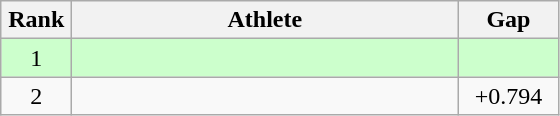<table class=wikitable style="text-align:center">
<tr>
<th width=40>Rank</th>
<th width=250>Athlete</th>
<th width=60>Gap</th>
</tr>
<tr bgcolor="ccffcc">
<td>1</td>
<td align=left></td>
<td></td>
</tr>
<tr>
<td>2</td>
<td align=left></td>
<td>+0.794</td>
</tr>
</table>
